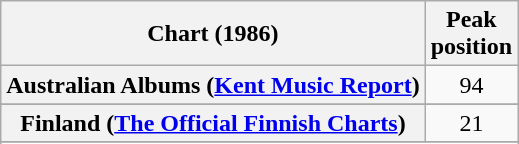<table class="wikitable sortable plainrowheaders" style="text-align:center">
<tr>
<th scope="col">Chart (1986)</th>
<th scope="col">Peak<br> position</th>
</tr>
<tr>
<th scope="row">Australian Albums (<a href='#'>Kent Music Report</a>)</th>
<td align="center">94</td>
</tr>
<tr>
</tr>
<tr>
</tr>
<tr>
<th scope="row">Finland (<a href='#'>The Official Finnish Charts</a>)</th>
<td align="center">21</td>
</tr>
<tr>
</tr>
<tr>
</tr>
<tr>
</tr>
<tr>
</tr>
</table>
